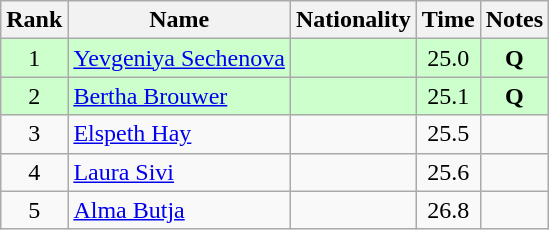<table class="wikitable sortable" style="text-align:center">
<tr>
<th>Rank</th>
<th>Name</th>
<th>Nationality</th>
<th>Time</th>
<th>Notes</th>
</tr>
<tr bgcolor=ccffcc>
<td>1</td>
<td align=left><a href='#'>Yevgeniya Sechenova</a></td>
<td align=left></td>
<td>25.0</td>
<td><strong>Q</strong></td>
</tr>
<tr bgcolor=ccffcc>
<td>2</td>
<td align=left><a href='#'>Bertha Brouwer</a></td>
<td align=left></td>
<td>25.1</td>
<td><strong>Q</strong></td>
</tr>
<tr>
<td>3</td>
<td align=left><a href='#'>Elspeth Hay</a></td>
<td align=left></td>
<td>25.5</td>
<td></td>
</tr>
<tr>
<td>4</td>
<td align=left><a href='#'>Laura Sivi</a></td>
<td align=left></td>
<td>25.6</td>
<td></td>
</tr>
<tr>
<td>5</td>
<td align=left><a href='#'>Alma Butja</a></td>
<td align=left></td>
<td>26.8</td>
<td></td>
</tr>
</table>
